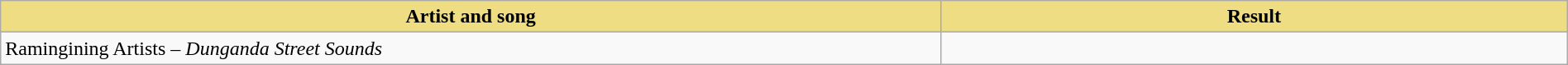<table class="wikitable" width=100%>
<tr>
<th style="width:15%;background:#EEDD82;">Artist and song</th>
<th style="width:10%;background:#EEDD82;">Result</th>
</tr>
<tr>
<td>Ramingining Artists – <em>Dunganda Street Sounds</em></td>
<td></td>
</tr>
</table>
